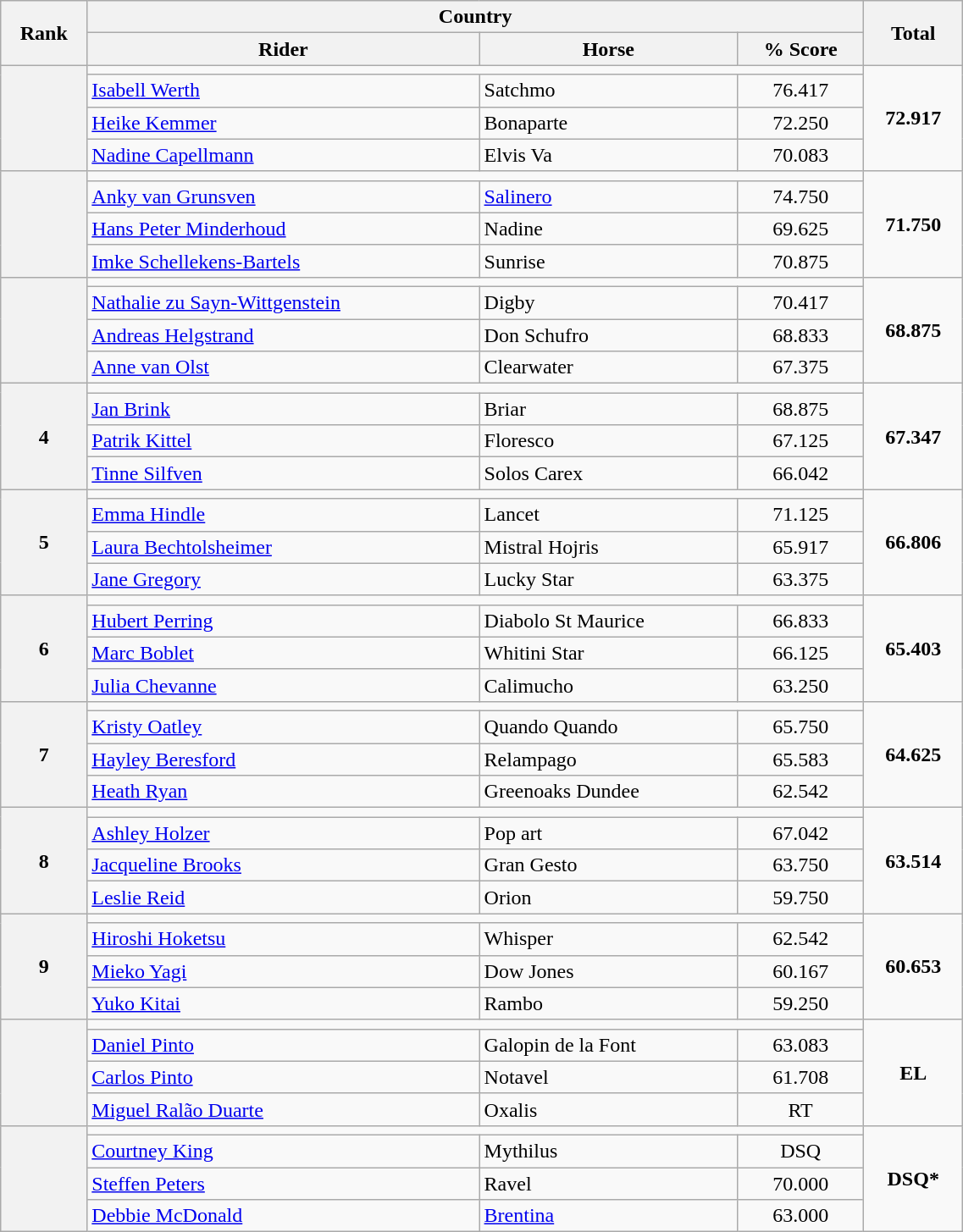<table class="wikitable sortable" style="text-align:center" width =60%>
<tr>
<th rowspan=2>Rank</th>
<th colspan=3>Country</th>
<th rowspan=2>Total</th>
</tr>
<tr>
<th>Rider</th>
<th>Horse</th>
<th>% Score</th>
</tr>
<tr>
<th rowspan=4></th>
<td colspan=3><strong></strong></td>
<td rowspan=4><strong>72.917</strong></td>
</tr>
<tr>
<td align=left><a href='#'>Isabell Werth</a></td>
<td align=left>Satchmo</td>
<td>76.417</td>
</tr>
<tr>
<td align=left><a href='#'>Heike Kemmer</a></td>
<td align=left>Bonaparte</td>
<td>72.250</td>
</tr>
<tr>
<td align=left><a href='#'>Nadine Capellmann</a></td>
<td align=left>Elvis Va</td>
<td>70.083</td>
</tr>
<tr>
<th rowspan=4></th>
<td colspan=3><strong></strong></td>
<td rowspan=4><strong>71.750</strong></td>
</tr>
<tr>
<td align=left><a href='#'>Anky van Grunsven</a></td>
<td align=left><a href='#'>Salinero</a></td>
<td>74.750</td>
</tr>
<tr>
<td align=left><a href='#'>Hans Peter Minderhoud</a></td>
<td align=left>Nadine</td>
<td>69.625</td>
</tr>
<tr>
<td align=left><a href='#'>Imke Schellekens-Bartels</a></td>
<td align=left>Sunrise</td>
<td>70.875</td>
</tr>
<tr>
<th rowspan=4></th>
<td colspan=3><strong></strong></td>
<td rowspan=4><strong>68.875</strong></td>
</tr>
<tr>
<td align=left><a href='#'>Nathalie zu Sayn-Wittgenstein</a></td>
<td align=left>Digby</td>
<td>70.417</td>
</tr>
<tr>
<td align=left><a href='#'>Andreas Helgstrand</a></td>
<td align=left>Don Schufro</td>
<td>68.833</td>
</tr>
<tr>
<td align=left><a href='#'>Anne van Olst</a></td>
<td align=left>Clearwater</td>
<td>67.375</td>
</tr>
<tr>
<th rowspan=4>4</th>
<td colspan=3><strong></strong></td>
<td rowspan=4><strong>67.347</strong></td>
</tr>
<tr>
<td align=left><a href='#'>Jan Brink</a></td>
<td align=left>Briar</td>
<td>68.875</td>
</tr>
<tr>
<td align=left><a href='#'>Patrik Kittel</a></td>
<td align=left>Floresco</td>
<td>67.125</td>
</tr>
<tr>
<td align=left><a href='#'>Tinne Silfven</a></td>
<td align=left>Solos Carex</td>
<td>66.042</td>
</tr>
<tr>
<th rowspan=4>5</th>
<td colspan=3><strong></strong></td>
<td rowspan=4><strong>66.806</strong></td>
</tr>
<tr>
<td align=left><a href='#'>Emma Hindle</a></td>
<td align=left>Lancet</td>
<td>71.125</td>
</tr>
<tr>
<td align=left><a href='#'>Laura Bechtolsheimer</a></td>
<td align=left>Mistral Hojris</td>
<td>65.917</td>
</tr>
<tr>
<td align=left><a href='#'>Jane Gregory</a></td>
<td align=left>Lucky Star</td>
<td>63.375</td>
</tr>
<tr>
<th rowspan=4>6</th>
<td colspan=3><strong></strong></td>
<td rowspan=4><strong>65.403</strong></td>
</tr>
<tr>
<td align=left><a href='#'>Hubert Perring</a></td>
<td align=left>Diabolo St Maurice</td>
<td>66.833</td>
</tr>
<tr>
<td align=left><a href='#'>Marc Boblet</a></td>
<td align=left>Whitini Star</td>
<td>66.125</td>
</tr>
<tr>
<td align=left><a href='#'>Julia Chevanne</a></td>
<td align=left>Calimucho</td>
<td>63.250</td>
</tr>
<tr>
<th rowspan=4>7</th>
<td colspan=3><strong></strong></td>
<td rowspan=4><strong>64.625</strong></td>
</tr>
<tr>
<td align=left><a href='#'>Kristy Oatley</a></td>
<td align=left>Quando Quando</td>
<td>65.750</td>
</tr>
<tr>
<td align=left><a href='#'>Hayley Beresford</a></td>
<td align=left>Relampago</td>
<td>65.583</td>
</tr>
<tr>
<td align=left><a href='#'>Heath Ryan</a></td>
<td align=left>Greenoaks Dundee</td>
<td>62.542</td>
</tr>
<tr>
<th rowspan=4>8</th>
<td colspan=3><strong></strong></td>
<td rowspan=4><strong>63.514</strong></td>
</tr>
<tr>
<td align=left><a href='#'>Ashley Holzer</a></td>
<td align=left>Pop art</td>
<td>67.042</td>
</tr>
<tr>
<td align=left><a href='#'>Jacqueline Brooks</a></td>
<td align=left>Gran Gesto</td>
<td>63.750</td>
</tr>
<tr>
<td align=left><a href='#'>Leslie Reid</a></td>
<td align=left>Orion</td>
<td>59.750</td>
</tr>
<tr>
<th rowspan=4>9</th>
<td colspan=3><strong></strong></td>
<td rowspan=4><strong>60.653</strong></td>
</tr>
<tr>
<td align=left><a href='#'>Hiroshi Hoketsu</a></td>
<td align=left>Whisper</td>
<td>62.542</td>
</tr>
<tr>
<td align=left><a href='#'>Mieko Yagi</a></td>
<td align=left>Dow Jones</td>
<td>60.167</td>
</tr>
<tr>
<td align=left><a href='#'>Yuko Kitai</a></td>
<td align=left>Rambo</td>
<td>59.250</td>
</tr>
<tr>
<th rowspan=4></th>
<td colspan=3><strong></strong></td>
<td rowspan=4><strong>EL</strong></td>
</tr>
<tr>
<td align=left><a href='#'>Daniel Pinto</a></td>
<td align=left>Galopin de la Font</td>
<td>63.083</td>
</tr>
<tr>
<td align=left><a href='#'>Carlos Pinto</a></td>
<td align=left>Notavel</td>
<td>61.708</td>
</tr>
<tr>
<td align=left><a href='#'>Miguel Ralão Duarte</a></td>
<td align=left>Oxalis</td>
<td>RT</td>
</tr>
<tr>
<th rowspan=4></th>
<td colspan=3><strong></strong></td>
<td rowspan=4><strong>DSQ*</strong></td>
</tr>
<tr>
<td align=left><a href='#'>Courtney King</a></td>
<td align=left>Mythilus</td>
<td>DSQ</td>
</tr>
<tr>
<td align=left><a href='#'>Steffen Peters</a></td>
<td align=left>Ravel</td>
<td>70.000</td>
</tr>
<tr>
<td align=left><a href='#'>Debbie McDonald</a></td>
<td align=left><a href='#'>Brentina</a></td>
<td>63.000</td>
</tr>
</table>
